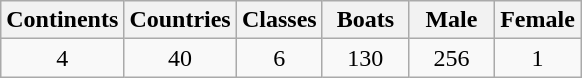<table class="wikitable">
<tr>
<th width=50>Continents</th>
<th width=50>Countries</th>
<th width=50>Classes</th>
<th width=50>Boats</th>
<th width=50>Male</th>
<th width=50>Female</th>
</tr>
<tr>
<td align="center">4</td>
<td align="center">40</td>
<td align="center">6</td>
<td align="center">130</td>
<td align="center">256</td>
<td align="center">1</td>
</tr>
</table>
